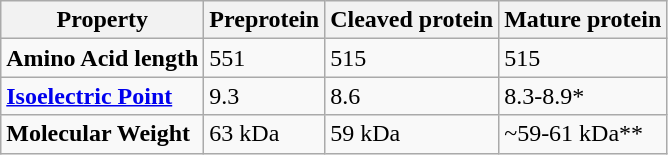<table class="wikitable">
<tr>
<th>Property</th>
<th>Preprotein</th>
<th>Cleaved protein</th>
<th>Mature protein</th>
</tr>
<tr>
<td><strong>Amino Acid length</strong></td>
<td>551</td>
<td>515</td>
<td>515</td>
</tr>
<tr>
<td><strong><a href='#'>Isoelectric Point</a></strong></td>
<td>9.3</td>
<td>8.6</td>
<td>8.3-8.9*</td>
</tr>
<tr>
<td><strong>Molecular Weight</strong></td>
<td>63 kDa</td>
<td>59 kDa</td>
<td>~59-61 kDa**</td>
</tr>
</table>
